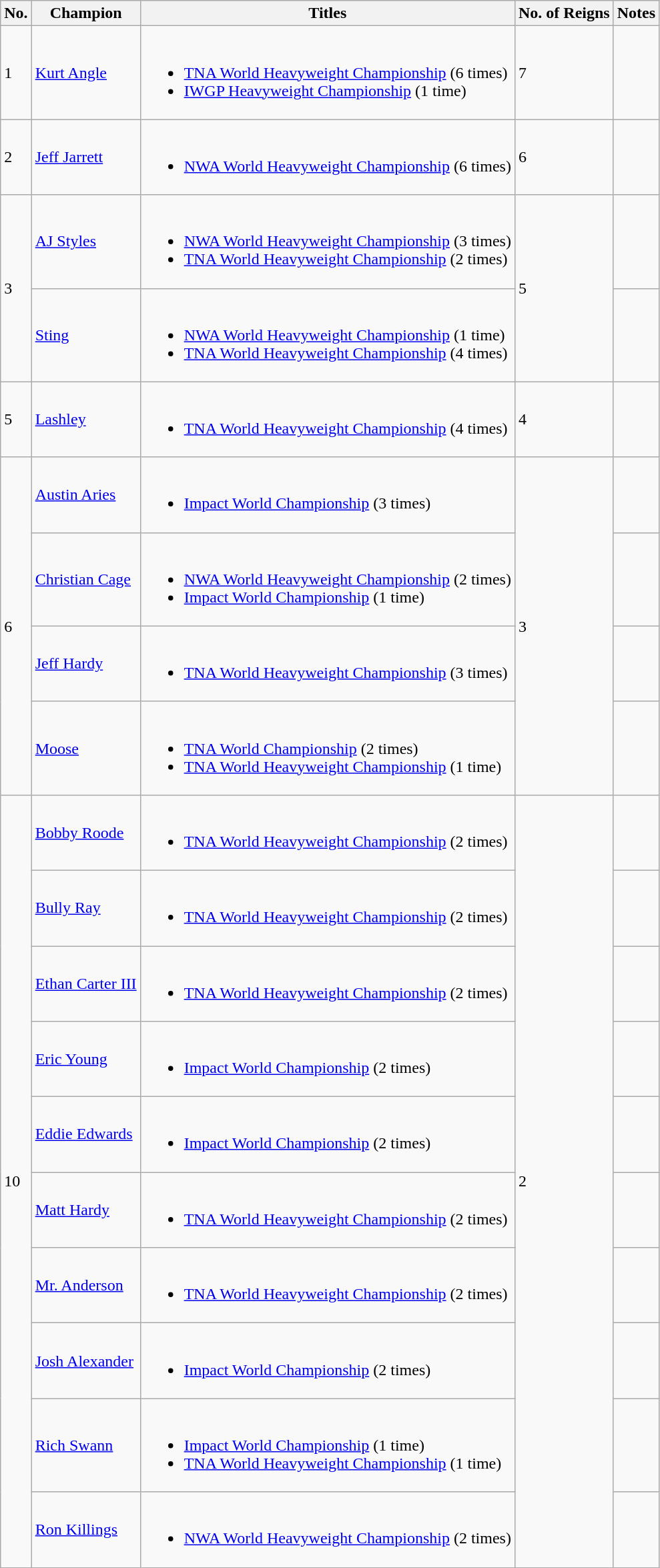<table class="wikitable">
<tr>
<th>No.</th>
<th>Champion</th>
<th>Titles</th>
<th>No. of Reigns</th>
<th>Notes</th>
</tr>
<tr>
<td>1</td>
<td><a href='#'>Kurt Angle</a></td>
<td><br><ul><li><a href='#'>TNA World Heavyweight Championship</a> (6 times)</li><li><a href='#'>IWGP Heavyweight Championship</a> (1 time)</li></ul></td>
<td>7</td>
<td></td>
</tr>
<tr>
<td>2</td>
<td><a href='#'>Jeff Jarrett</a></td>
<td><br><ul><li><a href='#'>NWA World Heavyweight Championship</a> (6 times)</li></ul></td>
<td>6</td>
<td></td>
</tr>
<tr>
<td rowspan=2>3</td>
<td><a href='#'>AJ Styles</a></td>
<td><br><ul><li><a href='#'>NWA World Heavyweight Championship</a> (3 times)</li><li><a href='#'>TNA World Heavyweight Championship</a> (2 times)</li></ul></td>
<td rowspan=2>5</td>
<td></td>
</tr>
<tr>
<td><a href='#'>Sting</a></td>
<td><br><ul><li><a href='#'>NWA World Heavyweight Championship</a> (1 time)</li><li><a href='#'>TNA World Heavyweight Championship</a> (4 times)</li></ul></td>
<td></td>
</tr>
<tr>
<td>5</td>
<td><a href='#'>Lashley</a></td>
<td><br><ul><li><a href='#'>TNA World Heavyweight Championship</a> (4 times)</li></ul></td>
<td>4</td>
<td></td>
</tr>
<tr>
<td rowspan=4>6</td>
<td><a href='#'>Austin Aries</a></td>
<td><br><ul><li><a href='#'>Impact World Championship</a> (3 times)</li></ul></td>
<td rowspan=4>3</td>
<td></td>
</tr>
<tr>
<td><a href='#'>Christian Cage</a></td>
<td><br><ul><li><a href='#'>NWA World Heavyweight Championship</a> (2 times)</li><li><a href='#'>Impact World Championship</a> (1 time)</li></ul></td>
<td></td>
</tr>
<tr>
<td><a href='#'>Jeff Hardy</a></td>
<td><br><ul><li><a href='#'>TNA World Heavyweight Championship</a> (3 times)</li></ul></td>
<td></td>
</tr>
<tr>
<td><a href='#'>Moose</a></td>
<td><br><ul><li><a href='#'>TNA World Championship</a> (2 times)</li><li><a href='#'>TNA World Heavyweight Championship</a> (1 time)</li></ul></td>
<td></td>
</tr>
<tr>
<td rowspan=11>10</td>
<td><a href='#'>Bobby Roode</a></td>
<td><br><ul><li><a href='#'>TNA World Heavyweight Championship</a> (2 times)</li></ul></td>
<td rowspan=11>2</td>
<td></td>
</tr>
<tr>
<td><a href='#'>Bully Ray</a></td>
<td><br><ul><li><a href='#'>TNA World Heavyweight Championship</a> (2 times)</li></ul></td>
<td></td>
</tr>
<tr>
<td><a href='#'>Ethan Carter III</a></td>
<td><br><ul><li><a href='#'>TNA World Heavyweight Championship</a> (2 times)</li></ul></td>
<td></td>
</tr>
<tr>
<td><a href='#'>Eric Young</a></td>
<td><br><ul><li><a href='#'>Impact World Championship</a> (2 times)</li></ul></td>
<td></td>
</tr>
<tr>
<td><a href='#'>Eddie Edwards</a></td>
<td><br><ul><li><a href='#'>Impact World Championship</a> (2 times)</li></ul></td>
<td></td>
</tr>
<tr>
<td><a href='#'>Matt Hardy</a></td>
<td><br><ul><li><a href='#'>TNA World Heavyweight Championship</a> (2 times)</li></ul></td>
<td></td>
</tr>
<tr>
<td><a href='#'>Mr. Anderson</a></td>
<td><br><ul><li><a href='#'>TNA World Heavyweight Championship</a> (2 times)</li></ul></td>
<td></td>
</tr>
<tr>
<td><a href='#'>Josh Alexander</a></td>
<td><br><ul><li><a href='#'>Impact World Championship</a> (2 times)</li></ul></td>
<td></td>
</tr>
<tr>
<td><a href='#'>Rich Swann</a></td>
<td><br><ul><li><a href='#'>Impact World Championship</a> (1 time)</li><li><a href='#'>TNA World Heavyweight Championship</a> (1 time)</li></ul></td>
<td></td>
</tr>
<tr>
<td><a href='#'>Ron Killings</a></td>
<td><br><ul><li><a href='#'>NWA World Heavyweight Championship</a> (2 times)</li></ul></td>
<td></td>
</tr>
</table>
